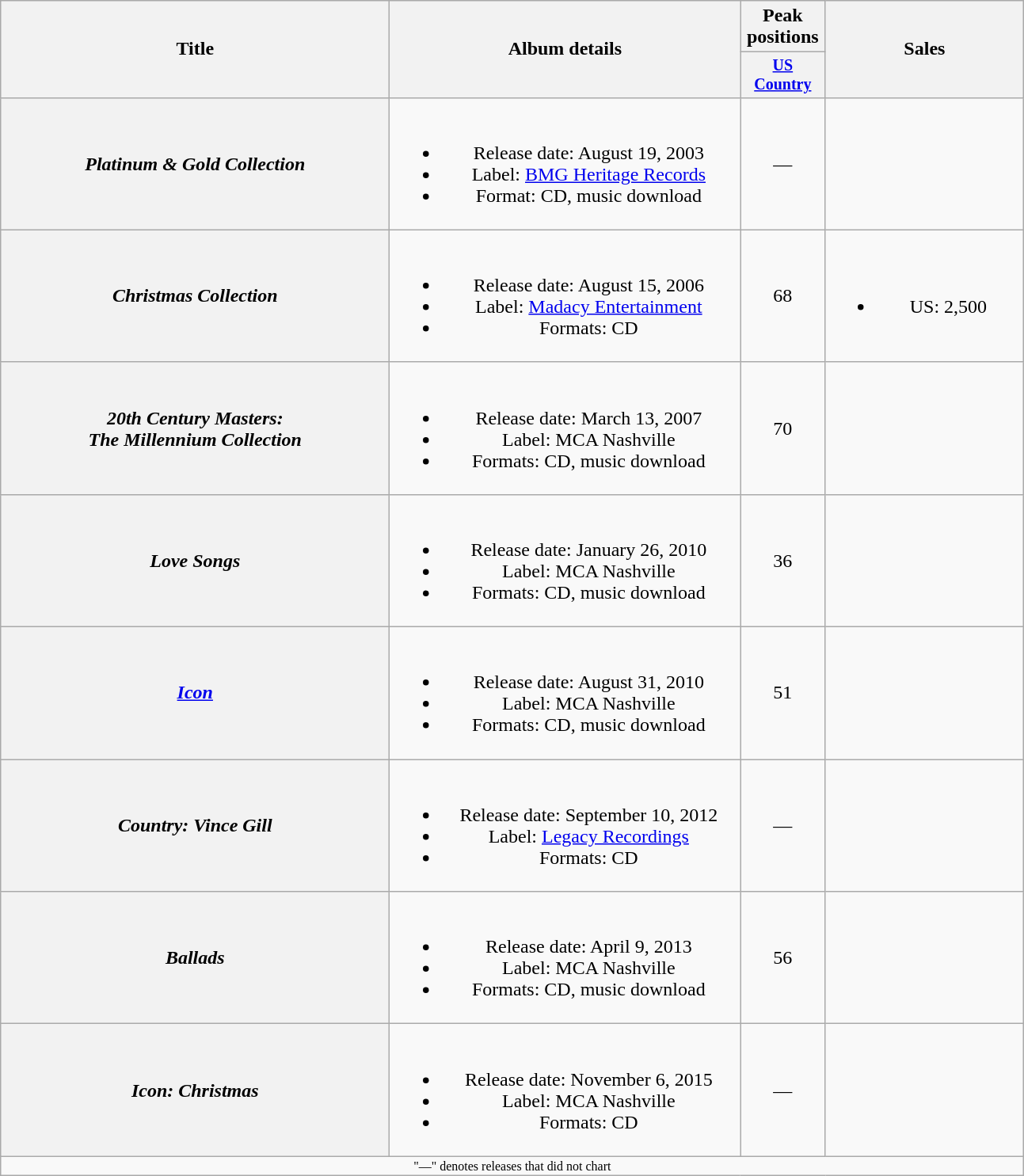<table class="wikitable plainrowheaders" style="text-align:center;">
<tr>
<th rowspan="2" style="width:20em;">Title</th>
<th rowspan="2" style="width:18em;">Album details</th>
<th>Peak<br>positions</th>
<th rowspan="2" style="width:10em;">Sales</th>
</tr>
<tr style="font-size:smaller;">
<th width="65"><a href='#'>US Country</a><br></th>
</tr>
<tr>
<th scope="row"><em>Platinum & Gold Collection</em></th>
<td><br><ul><li>Release date: August 19, 2003</li><li>Label: <a href='#'>BMG Heritage Records</a></li><li>Format: CD, music download</li></ul></td>
<td>—</td>
<td></td>
</tr>
<tr>
<th scope="row"><em>Christmas Collection</em></th>
<td><br><ul><li>Release date: August 15, 2006</li><li>Label: <a href='#'>Madacy Entertainment</a></li><li>Formats: CD</li></ul></td>
<td>68</td>
<td><br><ul><li>US: 2,500</li></ul></td>
</tr>
<tr>
<th scope="row"><em>20th Century Masters:<br>The Millennium Collection</em></th>
<td><br><ul><li>Release date: March 13, 2007</li><li>Label: MCA Nashville</li><li>Formats: CD, music download</li></ul></td>
<td>70</td>
<td></td>
</tr>
<tr>
<th scope="row"><em>Love Songs</em></th>
<td><br><ul><li>Release date: January 26, 2010</li><li>Label: MCA Nashville</li><li>Formats: CD, music download</li></ul></td>
<td>36</td>
<td></td>
</tr>
<tr>
<th scope="row"><em><a href='#'>Icon</a></em></th>
<td><br><ul><li>Release date: August 31, 2010</li><li>Label: MCA Nashville</li><li>Formats: CD, music download</li></ul></td>
<td>51</td>
<td></td>
</tr>
<tr>
<th scope="row"><em>Country: Vince Gill</em></th>
<td><br><ul><li>Release date: September 10, 2012</li><li>Label: <a href='#'>Legacy Recordings</a></li><li>Formats: CD</li></ul></td>
<td>—</td>
<td></td>
</tr>
<tr>
<th scope="row"><em>Ballads</em></th>
<td><br><ul><li>Release date: April 9, 2013</li><li>Label: MCA Nashville</li><li>Formats: CD, music download</li></ul></td>
<td>56</td>
<td></td>
</tr>
<tr>
<th scope="row"><em>Icon: Christmas</em></th>
<td><br><ul><li>Release date: November 6, 2015</li><li>Label: MCA Nashville</li><li>Formats: CD</li></ul></td>
<td>—</td>
<td></td>
</tr>
<tr>
<td colspan="4" style="font-size:8pt">"—" denotes releases that did not chart</td>
</tr>
</table>
